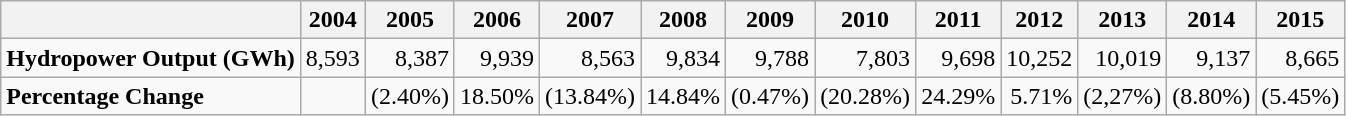<table class="wikitable" style="text-align: right">
<tr>
<th></th>
<th>2004</th>
<th>2005</th>
<th>2006</th>
<th>2007</th>
<th>2008</th>
<th>2009</th>
<th>2010</th>
<th>2011</th>
<th>2012</th>
<th>2013</th>
<th>2014</th>
<th>2015</th>
</tr>
<tr>
<td align="left"><strong>Hydropower Output (GWh)</strong></td>
<td>8,593</td>
<td>8,387</td>
<td>9,939</td>
<td>8,563</td>
<td>9,834</td>
<td>9,788</td>
<td>7,803</td>
<td>9,698</td>
<td>10,252</td>
<td>10,019</td>
<td>9,137</td>
<td>8,665</td>
</tr>
<tr>
<td align="left"><strong>Percentage Change</strong></td>
<td></td>
<td>(2.40%)</td>
<td>18.50%</td>
<td>(13.84%)</td>
<td>14.84%</td>
<td>(0.47%)</td>
<td>(20.28%)</td>
<td>24.29%</td>
<td>5.71%</td>
<td>(2,27%)</td>
<td>(8.80%)</td>
<td>(5.45%)</td>
</tr>
</table>
